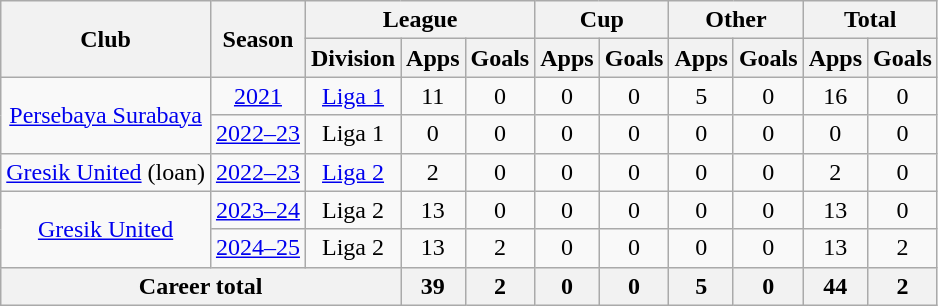<table class="wikitable" style="text-align: center">
<tr>
<th rowspan="2">Club</th>
<th rowspan="2">Season</th>
<th colspan="3">League</th>
<th colspan="2">Cup</th>
<th colspan="2">Other</th>
<th colspan="2">Total</th>
</tr>
<tr>
<th>Division</th>
<th>Apps</th>
<th>Goals</th>
<th>Apps</th>
<th>Goals</th>
<th>Apps</th>
<th>Goals</th>
<th>Apps</th>
<th>Goals</th>
</tr>
<tr>
<td rowspan="2"><a href='#'>Persebaya Surabaya</a></td>
<td><a href='#'>2021</a></td>
<td rowspan="1" valign="center"><a href='#'>Liga 1</a></td>
<td>11</td>
<td>0</td>
<td>0</td>
<td>0</td>
<td>5</td>
<td>0</td>
<td>16</td>
<td>0</td>
</tr>
<tr>
<td><a href='#'>2022–23</a></td>
<td>Liga 1</td>
<td>0</td>
<td>0</td>
<td>0</td>
<td>0</td>
<td>0</td>
<td>0</td>
<td>0</td>
<td>0</td>
</tr>
<tr>
<td rowspan="1"><a href='#'>Gresik United</a> (loan)</td>
<td><a href='#'>2022–23</a></td>
<td rowspan="1"><a href='#'>Liga 2</a></td>
<td>2</td>
<td>0</td>
<td>0</td>
<td>0</td>
<td>0</td>
<td>0</td>
<td>2</td>
<td>0</td>
</tr>
<tr>
<td rowspan="2"><a href='#'>Gresik United</a></td>
<td><a href='#'>2023–24</a></td>
<td rowspan="1">Liga 2</td>
<td>13</td>
<td>0</td>
<td>0</td>
<td>0</td>
<td>0</td>
<td>0</td>
<td>13</td>
<td>0</td>
</tr>
<tr>
<td><a href='#'>2024–25</a></td>
<td rowspan="1">Liga 2</td>
<td>13</td>
<td>2</td>
<td>0</td>
<td>0</td>
<td>0</td>
<td>0</td>
<td>13</td>
<td>2</td>
</tr>
<tr>
<th colspan=3>Career total</th>
<th>39</th>
<th>2</th>
<th>0</th>
<th>0</th>
<th>5</th>
<th>0</th>
<th>44</th>
<th>2</th>
</tr>
</table>
